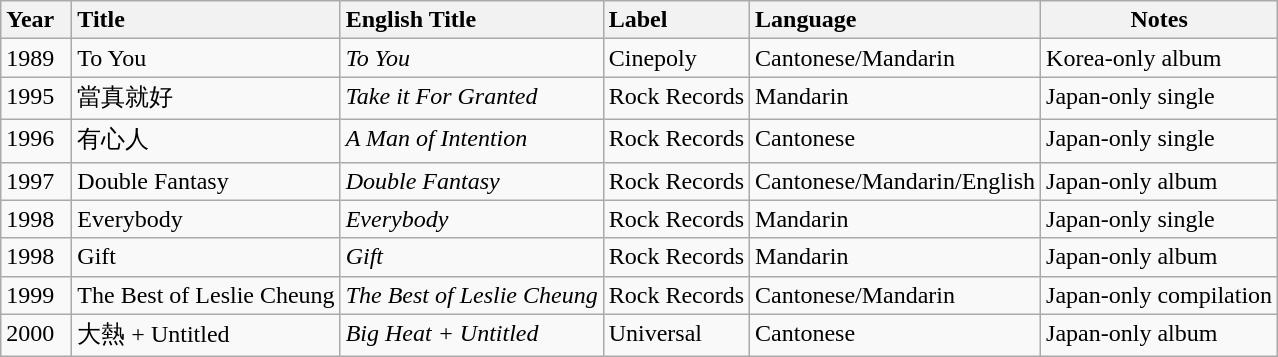<table class="wikitable sortable">
<tr>
<th style="vertical-align:top; text-align:left; width:40px;">Year</th>
<th style="text-align:left; vertical-align:top;">Title</th>
<th style="text-align:left; vertical-align:top;">English Title</th>
<th style="text-align:left; vertical-align:top;">Label</th>
<th style="text-align:left; vertical-align:top;">Language</th>
<th style="text-align:center; vertical-align:top;">Notes</th>
</tr>
<tr style="text-align:left; vertical-align:top;">
<td>1989</td>
<td>To You</td>
<td><em>To You</em></td>
<td>Cinepoly</td>
<td>Cantonese/Mandarin</td>
<td>Korea-only album</td>
</tr>
<tr style="text-align:left; vertical-align:top;">
<td>1995</td>
<td>當真就好</td>
<td><em>Take it For Granted</em></td>
<td>Rock Records</td>
<td>Mandarin</td>
<td>Japan-only single</td>
</tr>
<tr style="text-align:left; vertical-align:top;">
<td>1996</td>
<td>有心人</td>
<td><em>A Man of Intention</em></td>
<td>Rock Records</td>
<td>Cantonese</td>
<td>Japan-only single</td>
</tr>
<tr style="text-align:left; vertical-align:top;">
<td>1997</td>
<td>Double Fantasy</td>
<td><em>Double Fantasy</em></td>
<td>Rock Records</td>
<td>Cantonese/Mandarin/English</td>
<td>Japan-only album</td>
</tr>
<tr style="text-align:left; vertical-align:top;">
<td>1998</td>
<td>Everybody</td>
<td><em>Everybody</em></td>
<td>Rock Records</td>
<td>Mandarin</td>
<td>Japan-only single</td>
</tr>
<tr style="text-align:left; vertical-align:top;">
<td>1998</td>
<td>Gift</td>
<td><em>Gift</em></td>
<td>Rock Records</td>
<td>Mandarin</td>
<td>Japan-only album</td>
</tr>
<tr style="text-align:left; vertical-align:top;">
<td>1999</td>
<td>The Best of Leslie Cheung</td>
<td><em>The Best of Leslie Cheung</em></td>
<td>Rock Records</td>
<td>Cantonese/Mandarin</td>
<td>Japan-only compilation</td>
</tr>
<tr style="text-align:left; vertical-align:top;">
<td>2000</td>
<td>大熱 + Untitled</td>
<td><em>Big Heat + Untitled</em></td>
<td>Universal</td>
<td>Cantonese</td>
<td>Japan-only album</td>
</tr>
</table>
